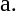<table style="margin-left:13px; line-height:150%">
<tr>
<td align="right" valign="top">a.  </td>
<td></td>
</tr>
</table>
